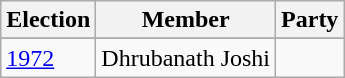<table class="wikitable sortable">
<tr>
<th>Election</th>
<th>Member</th>
<th colspan=2>Party</th>
</tr>
<tr>
</tr>
<tr>
</tr>
<tr>
</tr>
<tr>
</tr>
<tr>
</tr>
<tr>
</tr>
<tr>
</tr>
<tr>
</tr>
<tr>
</tr>
<tr>
</tr>
<tr>
</tr>
<tr>
<td><a href='#'>1972</a></td>
<td>Dhrubanath Joshi</td>
<td></td>
</tr>
</table>
